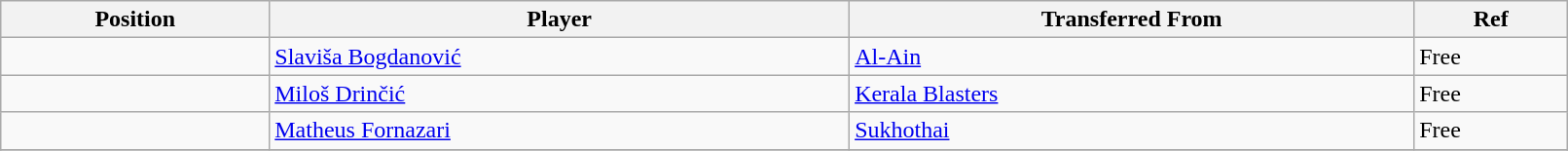<table class="wikitable sortable" style="width:85%; text-align:center; font-size:100%; text-align:left;">
<tr>
<th>Position</th>
<th>Player</th>
<th>Transferred From</th>
<th>Ref</th>
</tr>
<tr>
<td></td>
<td> <a href='#'>Slaviša Bogdanović</a></td>
<td> <a href='#'>Al-Ain</a></td>
<td>Free </td>
</tr>
<tr>
<td></td>
<td> <a href='#'>Miloš Drinčić</a></td>
<td> <a href='#'>Kerala Blasters</a></td>
<td>Free </td>
</tr>
<tr>
<td></td>
<td> <a href='#'>Matheus Fornazari</a></td>
<td> <a href='#'>Sukhothai</a></td>
<td>Free </td>
</tr>
<tr>
</tr>
</table>
